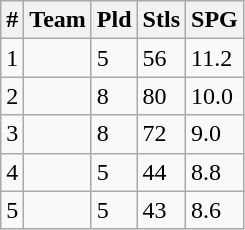<table class=wikitable width=auto>
<tr>
<th>#</th>
<th>Team</th>
<th>Pld</th>
<th>Stls</th>
<th>SPG</th>
</tr>
<tr>
<td>1</td>
<td><strong></strong></td>
<td>5</td>
<td>56</td>
<td>11.2</td>
</tr>
<tr>
<td>2</td>
<td></td>
<td>8</td>
<td>80</td>
<td>10.0</td>
</tr>
<tr>
<td>3</td>
<td></td>
<td>8</td>
<td>72</td>
<td>9.0</td>
</tr>
<tr>
<td>4</td>
<td></td>
<td>5</td>
<td>44</td>
<td>8.8</td>
</tr>
<tr>
<td>5</td>
<td></td>
<td>5</td>
<td>43</td>
<td>8.6</td>
</tr>
</table>
